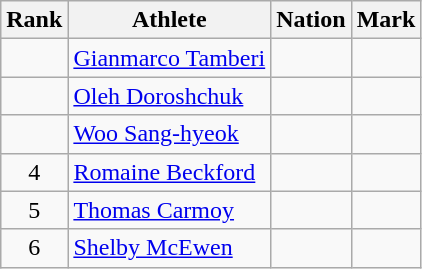<table class="wikitable">
<tr>
<th scope="col">Rank</th>
<th scope="col">Athlete</th>
<th scope="col">Nation</th>
<th scope="col">Mark</th>
</tr>
<tr>
<td align=center></td>
<td><a href='#'>Gianmarco Tamberi</a></td>
<td></td>
<td></td>
</tr>
<tr>
<td align=center></td>
<td><a href='#'>Oleh Doroshchuk</a></td>
<td></td>
<td></td>
</tr>
<tr>
<td align=center></td>
<td><a href='#'>Woo Sang-hyeok</a></td>
<td></td>
<td></td>
</tr>
<tr>
<td align=center>4</td>
<td><a href='#'>Romaine Beckford</a></td>
<td></td>
<td></td>
</tr>
<tr>
<td align=center>5</td>
<td><a href='#'>Thomas Carmoy</a></td>
<td></td>
<td></td>
</tr>
<tr>
<td align=center>6</td>
<td><a href='#'>Shelby McEwen</a></td>
<td></td>
<td></td>
</tr>
</table>
